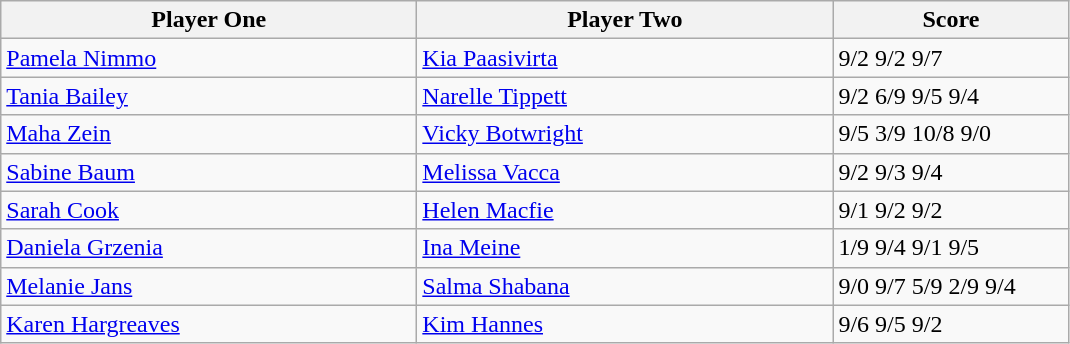<table class="wikitable">
<tr>
<th width=270>Player One</th>
<th width=270>Player Two</th>
<th width=150>Score</th>
</tr>
<tr>
<td> <a href='#'>Pamela Nimmo</a></td>
<td> <a href='#'>Kia Paasivirta</a></td>
<td>9/2 9/2 9/7</td>
</tr>
<tr>
<td> <a href='#'>Tania Bailey</a></td>
<td> <a href='#'>Narelle Tippett</a></td>
<td>9/2 6/9 9/5 9/4</td>
</tr>
<tr>
<td> <a href='#'>Maha Zein</a></td>
<td> <a href='#'>Vicky Botwright</a></td>
<td>9/5 3/9 10/8 9/0</td>
</tr>
<tr>
<td> <a href='#'>Sabine Baum</a></td>
<td> <a href='#'>Melissa Vacca</a></td>
<td>9/2 9/3 9/4</td>
</tr>
<tr>
<td> <a href='#'>Sarah Cook</a></td>
<td> <a href='#'>Helen Macfie</a></td>
<td>9/1 9/2 9/2</td>
</tr>
<tr>
<td> <a href='#'>Daniela Grzenia</a></td>
<td> <a href='#'>Ina Meine</a></td>
<td>1/9 9/4 9/1 9/5</td>
</tr>
<tr>
<td> <a href='#'>Melanie Jans</a></td>
<td> <a href='#'>Salma Shabana</a></td>
<td>9/0 9/7 5/9 2/9 9/4</td>
</tr>
<tr>
<td> <a href='#'>Karen Hargreaves</a></td>
<td> <a href='#'>Kim Hannes</a></td>
<td>9/6 9/5 9/2</td>
</tr>
</table>
